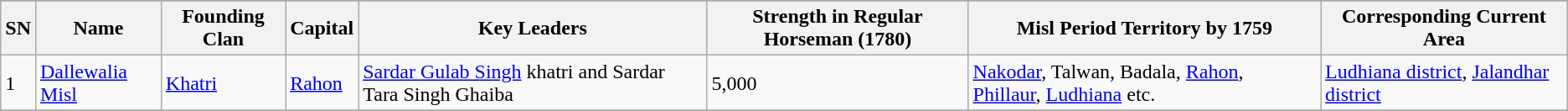<table class="wikitable">
<tr>
</tr>
<tr>
<th>SN</th>
<th>Name</th>
<th>Founding Clan</th>
<th>Capital</th>
<th>Key Leaders</th>
<th>Strength in Regular Horseman (1780)</th>
<th>Misl Period Territory by 1759</th>
<th>Corresponding Current Area</th>
</tr>
<tr>
<td>1</td>
<td><a href='#'>Dallewalia Misl</a></td>
<td><a href='#'>Khatri</a></td>
<td><a href='#'>Rahon</a></td>
<td><a href='#'>Sardar Gulab Singh</a> khatri and Sardar Tara Singh Ghaiba</td>
<td>5,000</td>
<td><a href='#'>Nakodar</a>, Talwan, Badala, <a href='#'>Rahon</a>, <a href='#'>Phillaur</a>, <a href='#'>Ludhiana</a> etc.</td>
<td><a href='#'>Ludhiana district</a>, <a href='#'>Jalandhar district</a></td>
</tr>
<tr>
</tr>
</table>
